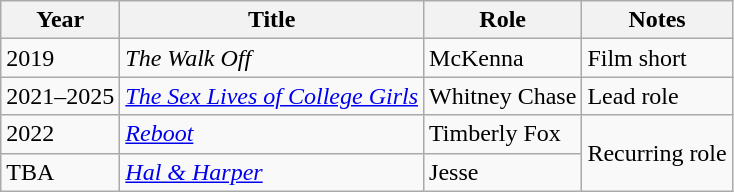<table class="wikitable sortable">
<tr>
<th>Year</th>
<th>Title</th>
<th>Role</th>
<th class="unsortable">Notes</th>
</tr>
<tr>
<td>2019</td>
<td><em>The Walk Off</em></td>
<td>McKenna</td>
<td>Film short</td>
</tr>
<tr>
<td>2021–2025</td>
<td><em><a href='#'>The Sex Lives of College Girls</a></em></td>
<td>Whitney Chase</td>
<td>Lead role</td>
</tr>
<tr>
<td>2022</td>
<td><em><a href='#'>Reboot</a></em></td>
<td>Timberly Fox</td>
<td rowspan="2">Recurring role</td>
</tr>
<tr>
<td>TBA</td>
<td><em><a href='#'>Hal & Harper</a></em></td>
<td>Jesse</td>
</tr>
</table>
